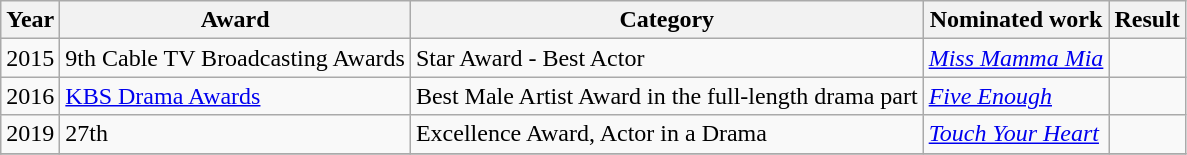<table class="wikitable">
<tr>
<th>Year</th>
<th>Award</th>
<th>Category</th>
<th>Nominated work</th>
<th>Result</th>
</tr>
<tr>
<td>2015</td>
<td>9th Cable TV Broadcasting Awards</td>
<td>Star Award - Best Actor</td>
<td><em><a href='#'>Miss Mamma Mia</a></em></td>
<td></td>
</tr>
<tr>
<td>2016</td>
<td><a href='#'>KBS Drama Awards</a></td>
<td>Best Male Artist Award in the full-length drama part</td>
<td><em><a href='#'>Five Enough</a></em>  </td>
<td></td>
</tr>
<tr>
<td>2019</td>
<td>27th </td>
<td>Excellence Award, Actor in a Drama</td>
<td><em><a href='#'>Touch Your Heart</a></em></td>
<td></td>
</tr>
<tr>
</tr>
</table>
